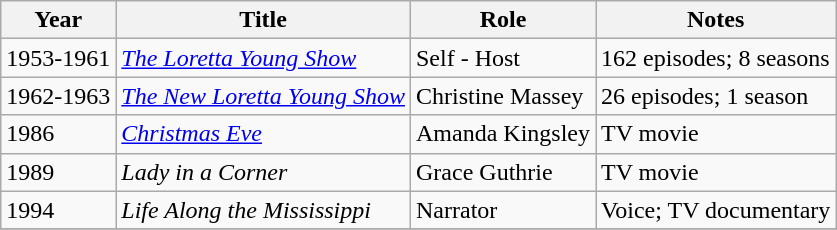<table class="wikitable sortable">
<tr>
<th>Year</th>
<th>Title</th>
<th>Role</th>
<th class="unsortable">Notes</th>
</tr>
<tr>
<td>1953-1961</td>
<td><em><a href='#'>The Loretta Young Show</a></em></td>
<td>Self - Host</td>
<td>162 episodes; 8 seasons</td>
</tr>
<tr>
<td>1962-1963</td>
<td><em><a href='#'>The New Loretta Young Show</a></em></td>
<td>Christine Massey</td>
<td>26 episodes; 1 season</td>
</tr>
<tr>
<td>1986</td>
<td><em><a href='#'>Christmas Eve</a></em></td>
<td>Amanda Kingsley</td>
<td>TV movie</td>
</tr>
<tr>
<td>1989</td>
<td><em>Lady in a Corner</em></td>
<td>Grace Guthrie</td>
<td>TV movie</td>
</tr>
<tr>
<td>1994</td>
<td><em>Life Along the Mississippi</em></td>
<td>Narrator</td>
<td>Voice; TV documentary</td>
</tr>
<tr>
</tr>
</table>
